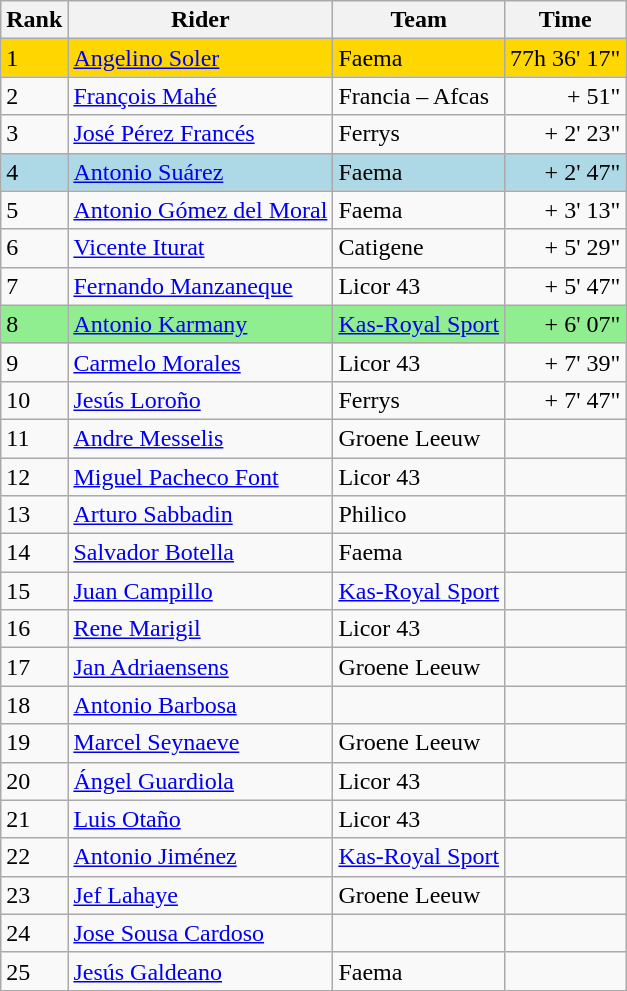<table class="wikitable">
<tr>
<th>Rank</th>
<th>Rider</th>
<th>Team</th>
<th>Time</th>
</tr>
<tr bgcolor=gold>
<td>1</td>
<td>  	<a href='#'>Angelino Soler</a></td>
<td>Faema</td>
<td align="right">77h 36' 17"</td>
</tr>
<tr>
<td>2</td>
<td>	<a href='#'>François Mahé</a></td>
<td>Francia – Afcas</td>
<td align="right">+ 51"</td>
</tr>
<tr>
<td>3</td>
<td>  	<a href='#'>José Pérez Francés</a></td>
<td>Ferrys</td>
<td align="right">+ 2' 23"</td>
</tr>
<tr bgcolor=lightblue>
<td>4</td>
<td>  	<a href='#'>Antonio Suárez</a></td>
<td>Faema</td>
<td align="right">+ 2' 47"</td>
</tr>
<tr>
<td>5</td>
<td>  	<a href='#'>Antonio Gómez del Moral</a></td>
<td>Faema</td>
<td align="right">+ 3' 13"</td>
</tr>
<tr>
<td>6</td>
<td>  	<a href='#'>Vicente Iturat</a></td>
<td>Catigene</td>
<td align="right">+ 5' 29"</td>
</tr>
<tr>
<td>7</td>
<td>  	<a href='#'>Fernando Manzaneque</a></td>
<td>Licor 43</td>
<td align="right">+ 5' 47"</td>
</tr>
<tr bgcolor=lightgreen>
<td>8</td>
<td>  	<a href='#'>Antonio Karmany</a></td>
<td><a href='#'>Kas-Royal Sport</a></td>
<td align="right">+ 6' 07"</td>
</tr>
<tr>
<td>9</td>
<td>  	<a href='#'>Carmelo Morales</a></td>
<td>Licor 43</td>
<td align="right">+ 7' 39"</td>
</tr>
<tr>
<td>10</td>
<td>  	<a href='#'>Jesús Loroño</a></td>
<td>Ferrys</td>
<td align="right">+ 7' 47"</td>
</tr>
<tr>
<td>11</td>
<td>	<a href='#'>Andre Messelis</a></td>
<td>Groene Leeuw</td>
<td align="right"></td>
</tr>
<tr>
<td>12</td>
<td>  	<a href='#'>Miguel Pacheco Font</a></td>
<td>Licor 43</td>
<td align="right"></td>
</tr>
<tr>
<td>13</td>
<td>	<a href='#'>Arturo Sabbadin</a></td>
<td>Philico</td>
<td align="right"></td>
</tr>
<tr>
<td>14</td>
<td>  	<a href='#'>Salvador Botella</a></td>
<td>Faema</td>
<td align="right"></td>
</tr>
<tr>
<td>15</td>
<td>  	<a href='#'>Juan Campillo</a></td>
<td><a href='#'>Kas-Royal Sport</a></td>
<td align="right"></td>
</tr>
<tr>
<td>16</td>
<td>  	<a href='#'>Rene Marigil</a></td>
<td>Licor 43</td>
<td align="right"></td>
</tr>
<tr>
<td>17</td>
<td>	<a href='#'>Jan Adriaensens</a></td>
<td>Groene Leeuw</td>
<td align="right"></td>
</tr>
<tr>
<td>18</td>
<td>	<a href='#'>Antonio Barbosa</a></td>
<td></td>
<td align="right"></td>
</tr>
<tr>
<td>19</td>
<td>	<a href='#'>Marcel Seynaeve</a></td>
<td>Groene Leeuw</td>
<td align="right"></td>
</tr>
<tr>
<td>20</td>
<td>  	<a href='#'>Ángel Guardiola</a></td>
<td>Licor 43</td>
<td align="right"></td>
</tr>
<tr>
<td>21</td>
<td>  	<a href='#'>Luis Otaño</a></td>
<td>Licor 43</td>
<td align="right"></td>
</tr>
<tr>
<td>22</td>
<td>  	<a href='#'>Antonio Jiménez</a></td>
<td><a href='#'>Kas-Royal Sport</a></td>
<td align="right"></td>
</tr>
<tr>
<td>23</td>
<td>	<a href='#'>Jef Lahaye</a></td>
<td>Groene Leeuw</td>
<td align="right"></td>
</tr>
<tr>
<td>24</td>
<td>	<a href='#'>Jose Sousa Cardoso</a></td>
<td></td>
<td align="right"></td>
</tr>
<tr>
<td>25</td>
<td>  	<a href='#'>Jesús Galdeano</a></td>
<td>Faema</td>
<td align="right"></td>
</tr>
</table>
